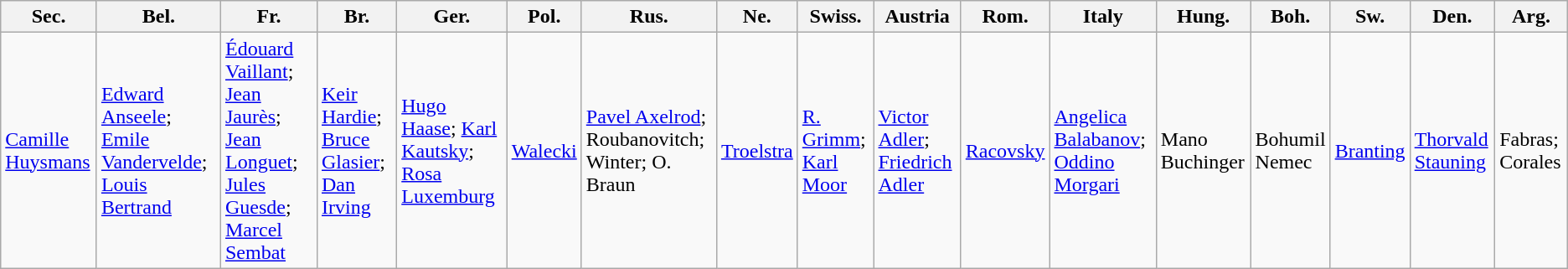<table class="wikitable" border="1">
<tr>
<th>Sec.</th>
<th>Bel.</th>
<th>Fr.</th>
<th>Br.</th>
<th>Ger.</th>
<th>Pol.</th>
<th>Rus.</th>
<th>Ne.</th>
<th>Swiss.</th>
<th>Austria</th>
<th>Rom.</th>
<th>Italy</th>
<th>Hung.</th>
<th>Boh.</th>
<th>Sw.</th>
<th>Den.</th>
<th>Arg.</th>
</tr>
<tr>
<td><a href='#'>Camille Huysmans</a></td>
<td><a href='#'>Edward Anseele</a>; <a href='#'>Emile Vandervelde</a>; <a href='#'>Louis Bertrand</a></td>
<td><a href='#'>Édouard Vaillant</a>; <a href='#'>Jean Jaurès</a>; <a href='#'>Jean Longuet</a>; <a href='#'>Jules Guesde</a>; <a href='#'>Marcel Sembat</a></td>
<td><a href='#'>Keir Hardie</a>; <a href='#'>Bruce Glasier</a>; <a href='#'>Dan Irving</a></td>
<td><a href='#'>Hugo Haase</a>; <a href='#'>Karl Kautsky</a>; <a href='#'>Rosa Luxemburg</a></td>
<td><a href='#'>Walecki</a></td>
<td><a href='#'>Pavel Axelrod</a>; Roubanovitch; Winter; O. Braun</td>
<td><a href='#'>Troelstra</a></td>
<td><a href='#'>R. Grimm</a>; <a href='#'>Karl Moor</a></td>
<td><a href='#'>Victor Adler</a>; <a href='#'>Friedrich Adler</a></td>
<td><a href='#'>Racovsky</a></td>
<td><a href='#'>Angelica Balabanov</a>; <a href='#'>Oddino Morgari</a></td>
<td>Mano Buchinger</td>
<td>Bohumil<br>Nemec</td>
<td><a href='#'>Branting</a></td>
<td><a href='#'>Thorvald Stauning</a></td>
<td>Fabras; Corales</td>
</tr>
</table>
